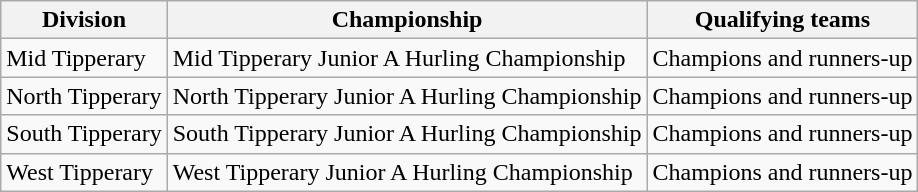<table class=wikitable>
<tr>
<th>Division</th>
<th>Championship</th>
<th>Qualifying teams</th>
</tr>
<tr>
<td>Mid Tipperary</td>
<td>Mid Tipperary Junior A Hurling Championship</td>
<td>Champions and runners-up</td>
</tr>
<tr>
<td>North Tipperary</td>
<td>North Tipperary Junior A Hurling Championship</td>
<td>Champions and runners-up</td>
</tr>
<tr>
<td>South Tipperary</td>
<td>South Tipperary Junior A Hurling Championship</td>
<td>Champions and runners-up</td>
</tr>
<tr>
<td>West Tipperary</td>
<td>West Tipperary Junior A Hurling Championship</td>
<td>Champions and runners-up</td>
</tr>
</table>
